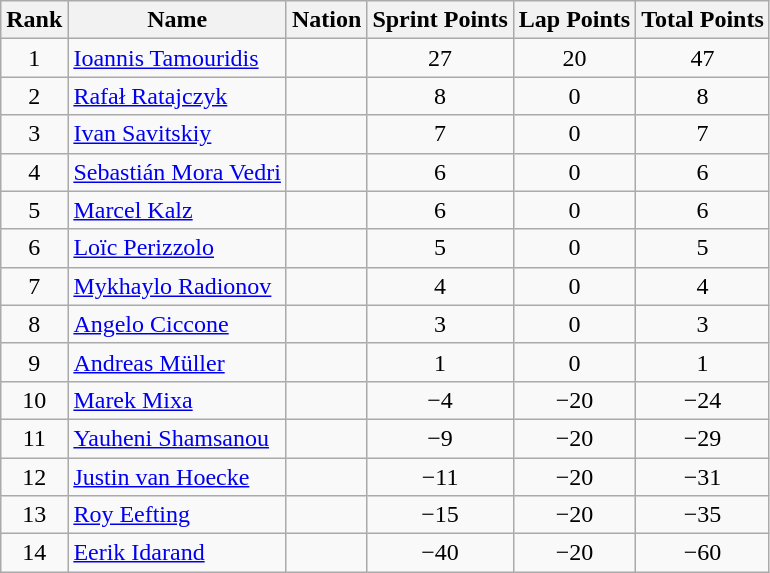<table class="wikitable sortable" style="text-align:center">
<tr>
<th>Rank</th>
<th>Name</th>
<th>Nation</th>
<th>Sprint Points</th>
<th>Lap Points</th>
<th>Total Points</th>
</tr>
<tr>
<td>1</td>
<td align=left><a href='#'>Ioannis Tamouridis</a></td>
<td align=left></td>
<td>27</td>
<td>20</td>
<td>47</td>
</tr>
<tr>
<td>2</td>
<td align=left><a href='#'>Rafał Ratajczyk</a></td>
<td align=left></td>
<td>8</td>
<td>0</td>
<td>8</td>
</tr>
<tr>
<td>3</td>
<td align=left><a href='#'>Ivan Savitskiy</a></td>
<td align=left></td>
<td>7</td>
<td>0</td>
<td>7</td>
</tr>
<tr>
<td>4</td>
<td align=left><a href='#'>Sebastián Mora Vedri</a></td>
<td align=left></td>
<td>6</td>
<td>0</td>
<td>6</td>
</tr>
<tr>
<td>5</td>
<td align=left><a href='#'>Marcel Kalz</a></td>
<td align=left></td>
<td>6</td>
<td>0</td>
<td>6</td>
</tr>
<tr>
<td>6</td>
<td align=left><a href='#'>Loïc Perizzolo</a></td>
<td align=left></td>
<td>5</td>
<td>0</td>
<td>5</td>
</tr>
<tr>
<td>7</td>
<td align=left><a href='#'>Mykhaylo Radionov</a></td>
<td align=left></td>
<td>4</td>
<td>0</td>
<td>4</td>
</tr>
<tr>
<td>8</td>
<td align=left><a href='#'>Angelo Ciccone</a></td>
<td align=left></td>
<td>3</td>
<td>0</td>
<td>3</td>
</tr>
<tr>
<td>9</td>
<td align=left><a href='#'>Andreas Müller</a></td>
<td align=left></td>
<td>1</td>
<td>0</td>
<td>1</td>
</tr>
<tr>
<td>10</td>
<td align=left><a href='#'>Marek Mixa</a></td>
<td align=left></td>
<td>−4</td>
<td>−20</td>
<td>−24</td>
</tr>
<tr>
<td>11</td>
<td align=left><a href='#'>Yauheni Shamsanou</a></td>
<td align=left></td>
<td>−9</td>
<td>−20</td>
<td>−29</td>
</tr>
<tr>
<td>12</td>
<td align=left><a href='#'>Justin van Hoecke</a></td>
<td align=left></td>
<td>−11</td>
<td>−20</td>
<td>−31</td>
</tr>
<tr>
<td>13</td>
<td align=left><a href='#'>Roy Eefting</a></td>
<td align=left></td>
<td>−15</td>
<td>−20</td>
<td>−35</td>
</tr>
<tr>
<td>14</td>
<td align=left><a href='#'>Eerik Idarand</a></td>
<td align=left></td>
<td>−40</td>
<td>−20</td>
<td>−60</td>
</tr>
</table>
